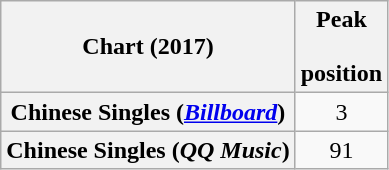<table class="wikitable plainrowheaders" style="text-align:center">
<tr>
<th scope="col">Chart (2017)</th>
<th scope="col">Peak<br><br>position</th>
</tr>
<tr>
<th scope="row">Chinese Singles (<a href='#'><em>Billboard</em></a>)</th>
<td>3</td>
</tr>
<tr>
<th scope="row">Chinese Singles (<em>QQ Music</em>)</th>
<td>91</td>
</tr>
</table>
